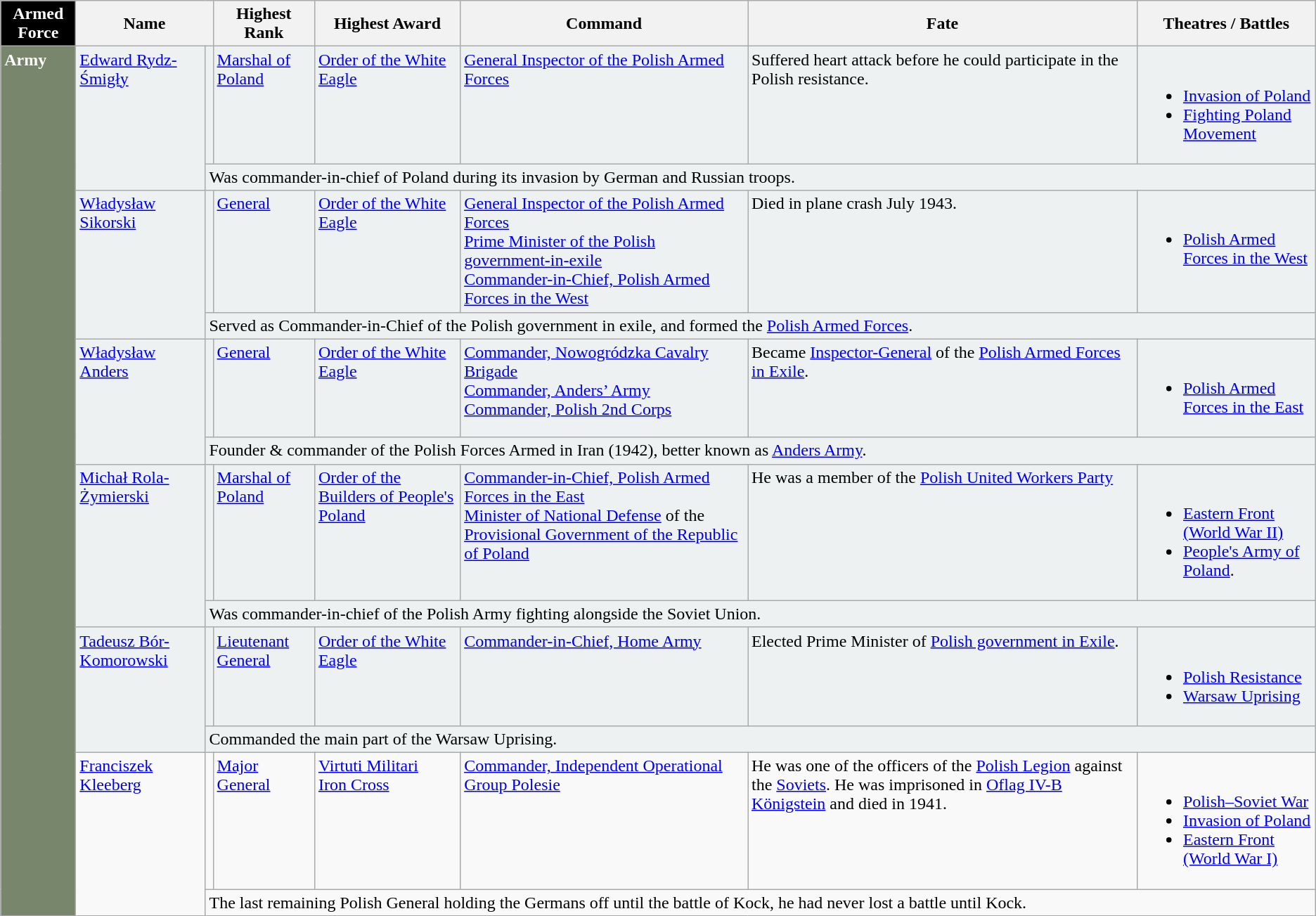<table class="wikitable">
<tr>
<th style="background:#000; color:white;">Armed Force</th>
<th colspan="2">Name</th>
<th>Highest Rank</th>
<th>Highest Award</th>
<th>Command</th>
<th>Fate</th>
<th>Theatres / Battles</th>
</tr>
<tr style="background:#edf1f1;vertical-align: top;">
<td rowspan="12" style="background:#78866b; color:white;"><strong>Army</strong></td>
<td rowspan="2"><a href='#'>Edward Rydz-Śmigły</a></td>
<td></td>
<td><a href='#'>Marshal of Poland</a></td>
<td><a href='#'>Order of the White Eagle</a></td>
<td><a href='#'>General Inspector of the Polish Armed Forces</a></td>
<td>Suffered heart attack before he could participate in the Polish resistance.</td>
<td><br><ul><li><a href='#'>Invasion of Poland</a></li><li><a href='#'>Fighting Poland Movement</a></li></ul></td>
</tr>
<tr style="background:#edf1f1;">
<td colspan="7">Was commander-in-chief of Poland during its invasion by German and Russian troops.</td>
</tr>
<tr style="background:#edf1f1;vertical-align: top;">
<td rowspan="2"><a href='#'>Władysław Sikorski</a></td>
<td></td>
<td><a href='#'>General</a></td>
<td><a href='#'>Order of the White Eagle</a></td>
<td><a href='#'>General Inspector of the Polish Armed Forces</a><br><a href='#'>Prime Minister of the Polish government-in-exile</a><br><a href='#'>Commander-in-Chief, Polish Armed Forces in the West</a></td>
<td>Died in plane crash July 1943.</td>
<td><br><ul><li><a href='#'>Polish Armed Forces in the West</a></li></ul></td>
</tr>
<tr style="background:#edf1f1;">
<td colspan="7">Served as Commander-in-Chief of the Polish government in exile, and formed the <a href='#'>Polish Armed Forces</a>.</td>
</tr>
<tr style="background:#edf1f1;vertical-align: top;">
<td rowspan="2"><a href='#'>Władysław Anders</a></td>
<td></td>
<td><a href='#'>General</a></td>
<td><a href='#'>Order of the White Eagle</a></td>
<td><a href='#'>Commander, Nowogródzka Cavalry Brigade</a><br><a href='#'>Commander, Anders’ Army</a><br><a href='#'>Commander, Polish 2nd Corps</a></td>
<td>Became <a href='#'>Inspector-General</a> of the <a href='#'>Polish Armed Forces in Exile</a>.</td>
<td><br><ul><li><a href='#'>Polish Armed Forces in the East</a></li></ul></td>
</tr>
<tr style="background:#edf1f1;">
<td colspan="7">Founder & commander of the Polish Forces Armed in Iran (1942), better known as <a href='#'>Anders Army</a>.</td>
</tr>
<tr style="background:#edf1f1;vertical-align: top;">
<td rowspan="2"><a href='#'>Michał Rola-Żymierski</a></td>
<td></td>
<td><a href='#'>Marshal of Poland</a></td>
<td><a href='#'>Order of the Builders of People's Poland</a></td>
<td><a href='#'>Commander-in-Chief, Polish Armed Forces in the East</a><br><a href='#'>Minister of National Defense</a> of the <a href='#'>Provisional Government of the Republic of Poland</a></td>
<td>He was a member of the <a href='#'>Polish United Workers Party</a></td>
<td><br><ul><li><a href='#'>Eastern Front (World War II)</a></li><li><a href='#'>People's Army of Poland</a>.</li></ul></td>
</tr>
<tr style="background:#edf1f1;">
<td colspan="7">Was commander-in-chief of the Polish Army fighting alongside the Soviet Union.</td>
</tr>
<tr style="background:#edf1f1;vertical-align: top;">
<td rowspan="2"><a href='#'>Tadeusz Bór-Komorowski</a></td>
<td></td>
<td><a href='#'>Lieutenant General</a></td>
<td><a href='#'>Order of the White Eagle</a></td>
<td><a href='#'>Commander-in-Chief, Home Army</a></td>
<td>Elected Prime Minister of <a href='#'>Polish government in Exile</a>.</td>
<td><br><ul><li><a href='#'>Polish Resistance</a></li><li><a href='#'>Warsaw Uprising</a></li></ul></td>
</tr>
<tr style="background:#edf1f1;">
<td colspan="7">Commanded the main part of the Warsaw Uprising.</td>
</tr>
<tr style="vertical-align: top;">
<td rowspan="2"><a href='#'>Franciszek Kleeberg</a></td>
<td></td>
<td><a href='#'>Major General</a></td>
<td><a href='#'>Virtuti Militari</a><br><a href='#'>Iron Cross</a></td>
<td><a href='#'>Commander, Independent Operational Group Polesie</a></td>
<td>He was one of the officers of the <a href='#'>Polish Legion</a> against the <a href='#'>Soviets</a>. He was imprisoned in <a href='#'>Oflag IV-B Königstein</a> and died in 1941.</td>
<td><br><ul><li><a href='#'>Polish–Soviet War</a></li><li><a href='#'>Invasion of Poland</a></li><li><a href='#'>Eastern Front (World War I)</a></li></ul></td>
</tr>
<tr>
<td colspan="7">The last remaining Polish General holding the Germans off until the battle of Kock, he had never lost a battle until Kock.</td>
</tr>
</table>
